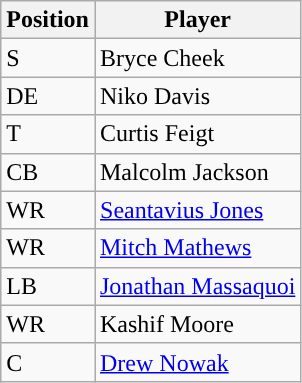<table class="wikitable sortable">
<tr>
<th>Position</th>
<th>Player</th>
</tr>
<tr>
<td>S</td>
<td>Bryce Cheek</td>
</tr>
<tr>
<td>DE</td>
<td>Niko Davis</td>
</tr>
<tr>
<td>T</td>
<td>Curtis Feigt</td>
</tr>
<tr>
<td>CB</td>
<td>Malcolm Jackson</td>
</tr>
<tr>
<td>WR</td>
<td><a href='#'>Seantavius Jones</a></td>
</tr>
<tr>
<td>WR</td>
<td><a href='#'>Mitch Mathews</a></td>
</tr>
<tr>
<td>LB</td>
<td><a href='#'>Jonathan Massaquoi</a></td>
</tr>
<tr>
<td>WR</td>
<td>Kashif Moore</td>
</tr>
<tr>
<td>C</td>
<td><a href='#'>Drew Nowak</a></td>
</tr>
</table>
